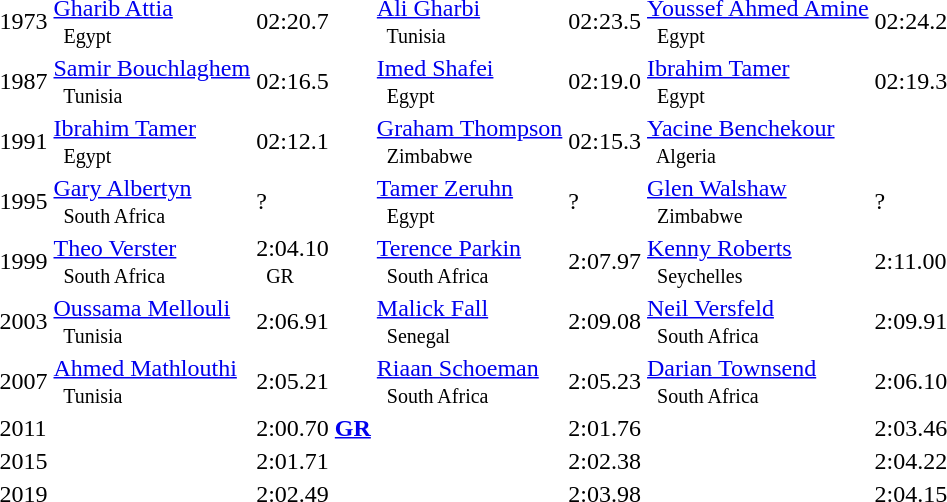<table>
<tr>
<td>1973</td>
<td><a href='#'>Gharib Attia</a> <small><br>    Egypt </small></td>
<td>02:20.7</td>
<td><a href='#'>Ali Gharbi</a> <small><br>    Tunisia </small></td>
<td>02:23.5</td>
<td><a href='#'>Youssef Ahmed Amine</a> <small><br>    Egypt </small></td>
<td>02:24.2</td>
</tr>
<tr>
<td>1987</td>
<td><a href='#'>Samir Bouchlaghem</a> <small><br>    Tunisia </small></td>
<td>02:16.5</td>
<td><a href='#'>Imed Shafei</a> <small><br>    Egypt </small></td>
<td>02:19.0</td>
<td><a href='#'>Ibrahim Tamer</a> <small><br>    Egypt </small></td>
<td>02:19.3</td>
</tr>
<tr>
<td>1991</td>
<td><a href='#'>Ibrahim Tamer</a> <small><br>    Egypt </small></td>
<td>02:12.1</td>
<td><a href='#'>Graham Thompson</a> <small><br>    Zimbabwe </small></td>
<td>02:15.3</td>
<td><a href='#'>Yacine Benchekour</a> <small><br>    Algeria </small></td>
<td></td>
</tr>
<tr>
<td>1995</td>
<td><a href='#'>Gary Albertyn</a> <small><br>    South Africa </small></td>
<td>?</td>
<td><a href='#'>Tamer Zeruhn</a> <small><br>    Egypt </small></td>
<td>?</td>
<td><a href='#'>Glen Walshaw</a> <small><br>    Zimbabwe </small></td>
<td>?</td>
</tr>
<tr>
<td>1999</td>
<td><a href='#'>Theo Verster</a> <small><br>    South Africa </small></td>
<td>2:04.10 <small><br>   GR</small></td>
<td><a href='#'>Terence Parkin</a> <small><br>    South Africa </small></td>
<td>2:07.97</td>
<td><a href='#'>Kenny Roberts</a> <small><br>    Seychelles </small></td>
<td>2:11.00</td>
</tr>
<tr>
<td>2003</td>
<td><a href='#'>Oussama Mellouli</a> <small><br>    Tunisia </small></td>
<td>2:06.91</td>
<td><a href='#'>Malick Fall</a> <small><br>    Senegal </small></td>
<td>2:09.08</td>
<td><a href='#'>Neil Versfeld</a> <small><br>    South Africa </small></td>
<td>2:09.91</td>
</tr>
<tr>
<td>2007</td>
<td><a href='#'>Ahmed Mathlouthi</a> <small><br>   Tunisia</small></td>
<td>2:05.21</td>
<td><a href='#'>Riaan Schoeman</a> <small><br>   South Africa</small></td>
<td>2:05.23</td>
<td><a href='#'>Darian Townsend</a> <small><br>   South Africa</small></td>
<td>2:06.10</td>
</tr>
<tr>
<td>2011</td>
<td></td>
<td>2:00.70 <strong><a href='#'>GR</a></strong></td>
<td></td>
<td>2:01.76</td>
<td></td>
<td>2:03.46</td>
</tr>
<tr>
<td>2015<br></td>
<td></td>
<td>2:01.71</td>
<td></td>
<td>2:02.38</td>
<td></td>
<td>2:04.22</td>
</tr>
<tr>
<td>2019<br></td>
<td></td>
<td>2:02.49</td>
<td></td>
<td>2:03.98</td>
<td></td>
<td>2:04.15</td>
</tr>
</table>
